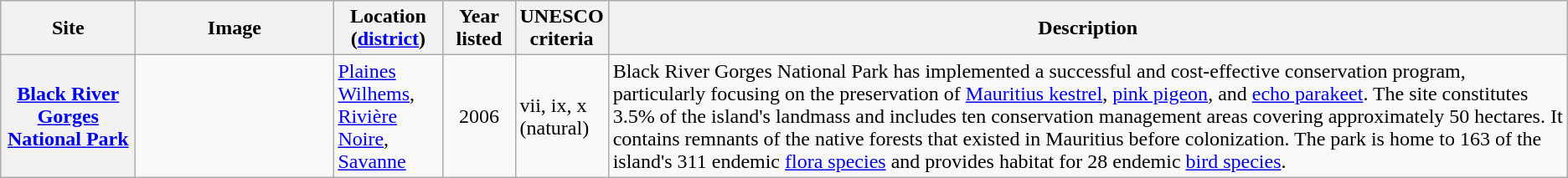<table class="wikitable sortable">
<tr>
<th style="width:100px;" scope="col">Site</th>
<th class="unsortable" style="width:150px;" scope="col">Image</th>
<th style="width:80px;" scope="col">Location (<a href='#'>district</a>)</th>
<th style="width:50px;" scope="col">Year listed</th>
<th style="width:60px;" scope="col">UNESCO criteria</th>
<th scope="col" class="unsortable">Description</th>
</tr>
<tr>
<th scope="row"><a href='#'>Black River Gorges National Park</a></th>
<td></td>
<td><a href='#'>Plaines Wilhems</a>, <a href='#'>Rivière Noire</a>, <a href='#'>Savanne</a></td>
<td align="center">2006</td>
<td>vii, ix, x (natural)</td>
<td>Black River Gorges National Park has implemented a successful and cost-effective conservation program, particularly focusing on the preservation of <a href='#'>Mauritius kestrel</a>, <a href='#'>pink pigeon</a>, and <a href='#'>echo parakeet</a>. The site constitutes 3.5% of the island's landmass and includes ten conservation management areas covering approximately 50 hectares. It contains remnants of the native forests that existed in Mauritius before colonization. The park is home to 163 of the island's 311 endemic <a href='#'>flora species</a> and provides habitat for 28 endemic <a href='#'>bird species</a>.</td>
</tr>
</table>
